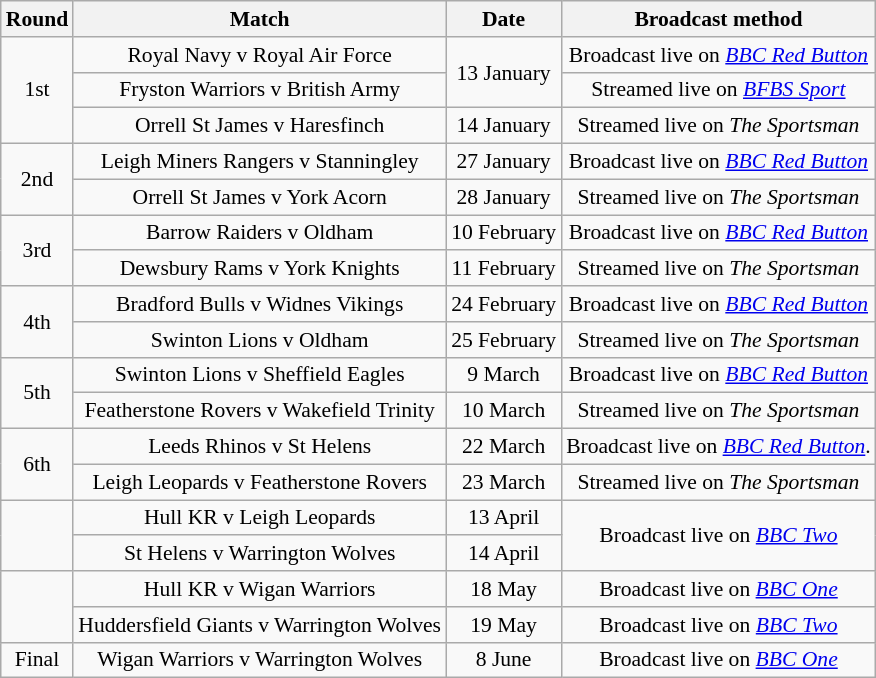<table class="wikitable" style="border-collapse:collapse; font-size:90%; text-align:center">
<tr>
<th>Round</th>
<th>Match</th>
<th>Date</th>
<th>Broadcast method</th>
</tr>
<tr>
<td rowspan=3>1st</td>
<td>Royal Navy v Royal Air Force</td>
<td rowspan=2>13 January</td>
<td>Broadcast live on <em><a href='#'>BBC Red Button</a></em></td>
</tr>
<tr>
<td>Fryston Warriors v British Army</td>
<td>Streamed live on <em><a href='#'>BFBS Sport</a></em></td>
</tr>
<tr>
<td>Orrell St James v Haresfinch</td>
<td>14 January</td>
<td>Streamed live on <em>The Sportsman</em></td>
</tr>
<tr>
<td rowspan=2>2nd</td>
<td>Leigh Miners Rangers v Stanningley</td>
<td>27 January</td>
<td>Broadcast live on <em><a href='#'>BBC Red Button</a></em></td>
</tr>
<tr>
<td>Orrell St James  v York Acorn</td>
<td>28 January</td>
<td>Streamed live on <em>The Sportsman</em></td>
</tr>
<tr>
<td rowspan=2>3rd</td>
<td>Barrow Raiders v Oldham</td>
<td>10 February</td>
<td>Broadcast live on <em><a href='#'>BBC Red Button</a></em></td>
</tr>
<tr>
<td>Dewsbury Rams v York Knights</td>
<td>11 February</td>
<td>Streamed live on <em>The Sportsman</em></td>
</tr>
<tr>
<td rowspan=2>4th</td>
<td>Bradford Bulls v Widnes Vikings</td>
<td>24 February</td>
<td>Broadcast live on <em><a href='#'>BBC Red Button</a></em></td>
</tr>
<tr>
<td>Swinton Lions v Oldham</td>
<td>25 February</td>
<td>Streamed live on <em>The Sportsman</em></td>
</tr>
<tr>
<td rowspan=2>5th</td>
<td>Swinton Lions v Sheffield Eagles</td>
<td>9 March</td>
<td>Broadcast live on <em><a href='#'>BBC Red Button</a></em></td>
</tr>
<tr>
<td>Featherstone Rovers v Wakefield Trinity</td>
<td>10 March</td>
<td>Streamed live on <em>The Sportsman</em></td>
</tr>
<tr>
<td rowspan=2>6th</td>
<td>Leeds Rhinos v St Helens</td>
<td>22 March</td>
<td>Broadcast live on <em><a href='#'>BBC Red Button</a></em>.</td>
</tr>
<tr>
<td>Leigh Leopards v Featherstone Rovers</td>
<td>23 March</td>
<td>Streamed live on <em>The Sportsman</em></td>
</tr>
<tr>
<td rowspan=2></td>
<td>Hull KR v Leigh Leopards</td>
<td>13 April</td>
<td rowspan=2>Broadcast live on <em><a href='#'>BBC Two</a></em></td>
</tr>
<tr>
<td>St Helens v Warrington Wolves</td>
<td>14 April</td>
</tr>
<tr>
<td rowspan=2></td>
<td>Hull KR v Wigan Warriors</td>
<td>18 May</td>
<td>Broadcast live on <em><a href='#'>BBC One</a></em></td>
</tr>
<tr>
<td>Huddersfield Giants v Warrington Wolves</td>
<td>19 May</td>
<td>Broadcast live on <em><a href='#'>BBC Two</a></em></td>
</tr>
<tr>
<td>Final</td>
<td>Wigan Warriors v Warrington Wolves</td>
<td>8 June</td>
<td>Broadcast live on <em><a href='#'>BBC One</a></em></td>
</tr>
</table>
